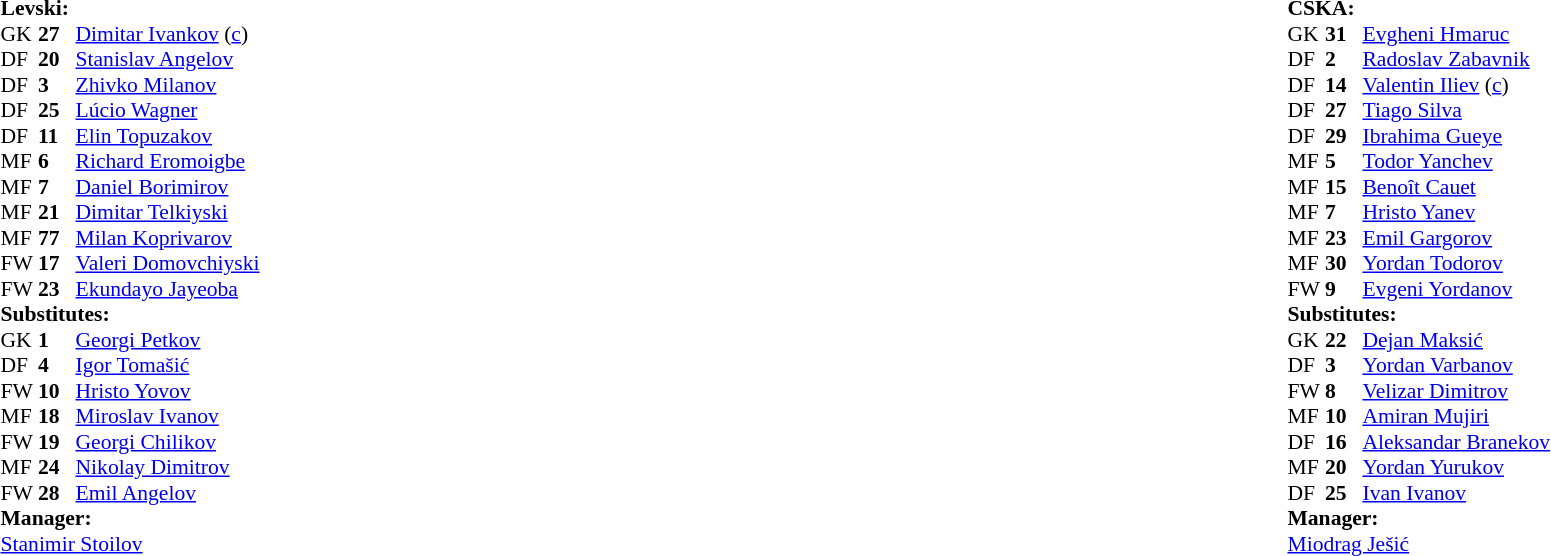<table width="100%">
<tr>
<td valign="top" width="50%"><br><table style="font-size: 90%" cellspacing="0" cellpadding="0">
<tr>
<td colspan="4"><strong>Levski:</strong></td>
</tr>
<tr>
<th width=25></th>
<th width=25></th>
</tr>
<tr>
<td>GK</td>
<td><strong>27</strong></td>
<td> <a href='#'>Dimitar Ivankov</a> (<a href='#'>c</a>) </td>
</tr>
<tr>
<td>DF</td>
<td><strong>20</strong></td>
<td> <a href='#'>Stanislav Angelov</a>  </td>
</tr>
<tr>
<td>DF</td>
<td><strong>3</strong></td>
<td> <a href='#'>Zhivko Milanov</a></td>
</tr>
<tr>
<td>DF</td>
<td><strong>25</strong></td>
<td> <a href='#'>Lúcio Wagner</a> </td>
</tr>
<tr>
<td>DF</td>
<td><strong>11</strong></td>
<td> <a href='#'>Elin Topuzakov</a> </td>
</tr>
<tr>
<td>MF</td>
<td><strong>6</strong></td>
<td> <a href='#'>Richard Eromoigbe</a></td>
</tr>
<tr>
<td>MF</td>
<td><strong>7</strong></td>
<td> <a href='#'>Daniel Borimirov</a></td>
</tr>
<tr>
<td>MF</td>
<td><strong>21</strong></td>
<td> <a href='#'>Dimitar Telkiyski</a> </td>
</tr>
<tr>
<td>MF</td>
<td><strong>77</strong></td>
<td> <a href='#'>Milan Koprivarov</a>  </td>
</tr>
<tr>
<td>FW</td>
<td><strong>17</strong></td>
<td> <a href='#'>Valeri Domovchiyski</a> </td>
</tr>
<tr>
<td>FW</td>
<td><strong>23</strong></td>
<td> <a href='#'>Ekundayo Jayeoba</a> </td>
</tr>
<tr>
<td colspan=3><strong>Substitutes:</strong></td>
</tr>
<tr>
<td>GK</td>
<td><strong>1</strong></td>
<td> <a href='#'>Georgi Petkov</a></td>
</tr>
<tr>
<td>DF</td>
<td><strong>4</strong></td>
<td> <a href='#'>Igor Tomašić</a>  </td>
</tr>
<tr>
<td>FW</td>
<td><strong>10</strong></td>
<td> <a href='#'>Hristo Yovov</a></td>
</tr>
<tr>
<td>MF</td>
<td><strong>18</strong></td>
<td> <a href='#'>Miroslav Ivanov</a></td>
</tr>
<tr>
<td>FW</td>
<td><strong>19</strong></td>
<td> <a href='#'>Georgi Chilikov</a> </td>
</tr>
<tr>
<td>MF</td>
<td><strong>24</strong></td>
<td> <a href='#'>Nikolay Dimitrov</a></td>
</tr>
<tr>
<td>FW</td>
<td><strong>28</strong></td>
<td> <a href='#'>Emil Angelov</a> </td>
</tr>
<tr>
<td colspan=3><strong>Manager:</strong></td>
</tr>
<tr>
<td colspan=4> <a href='#'>Stanimir Stoilov</a></td>
</tr>
</table>
</td>
<td valign="top"></td>
<td valign="top" width="50%"><br><table style="font-size: 90%" cellspacing="0" cellpadding="0" align=center>
<tr>
<td colspan="4"><strong>CSKA:</strong></td>
</tr>
<tr>
<th width=25></th>
<th width=25></th>
</tr>
<tr>
<td>GK</td>
<td><strong>31</strong></td>
<td> <a href='#'>Evgheni Hmaruc</a></td>
</tr>
<tr>
<td>DF</td>
<td><strong>2</strong></td>
<td> <a href='#'>Radoslav Zabavnik</a> </td>
</tr>
<tr>
<td>DF</td>
<td><strong>14</strong></td>
<td> <a href='#'>Valentin Iliev</a> (<a href='#'>c</a>)</td>
</tr>
<tr>
<td>DF</td>
<td><strong>27</strong></td>
<td> <a href='#'>Tiago Silva</a></td>
</tr>
<tr>
<td>DF</td>
<td><strong>29</strong></td>
<td> <a href='#'>Ibrahima Gueye</a></td>
</tr>
<tr>
<td>MF</td>
<td><strong>5</strong></td>
<td> <a href='#'>Todor Yanchev</a> </td>
</tr>
<tr>
<td>MF</td>
<td><strong>15</strong></td>
<td> <a href='#'>Benoît Cauet</a></td>
</tr>
<tr>
<td>MF</td>
<td><strong>7</strong></td>
<td> <a href='#'>Hristo Yanev</a></td>
</tr>
<tr>
<td>MF</td>
<td><strong>23</strong></td>
<td> <a href='#'>Emil Gargorov</a></td>
</tr>
<tr>
<td>MF</td>
<td><strong>30</strong></td>
<td> <a href='#'>Yordan Todorov</a> </td>
</tr>
<tr>
<td>FW</td>
<td><strong>9</strong></td>
<td> <a href='#'>Evgeni Yordanov</a> </td>
</tr>
<tr>
<td colspan=3><strong>Substitutes:</strong></td>
</tr>
<tr>
<td>GK</td>
<td><strong>22</strong></td>
<td> <a href='#'>Dejan Maksić</a></td>
</tr>
<tr>
<td>DF</td>
<td><strong>3</strong></td>
<td> <a href='#'>Yordan Varbanov</a></td>
</tr>
<tr>
<td>FW</td>
<td><strong>8</strong></td>
<td> <a href='#'>Velizar Dimitrov</a></td>
</tr>
<tr>
<td>MF</td>
<td><strong>10</strong></td>
<td> <a href='#'>Amiran Mujiri</a> </td>
</tr>
<tr>
<td>DF</td>
<td><strong>16</strong></td>
<td> <a href='#'>Aleksandar Branekov</a></td>
</tr>
<tr>
<td>MF</td>
<td><strong>20</strong></td>
<td> <a href='#'>Yordan Yurukov</a></td>
</tr>
<tr>
<td>DF</td>
<td><strong>25</strong></td>
<td> <a href='#'>Ivan Ivanov</a></td>
</tr>
<tr>
<td colspan=3><strong>Manager:</strong></td>
</tr>
<tr>
<td colspan=4> <a href='#'>Miodrag Ješić</a></td>
</tr>
<tr>
</tr>
</table>
</td>
</tr>
</table>
